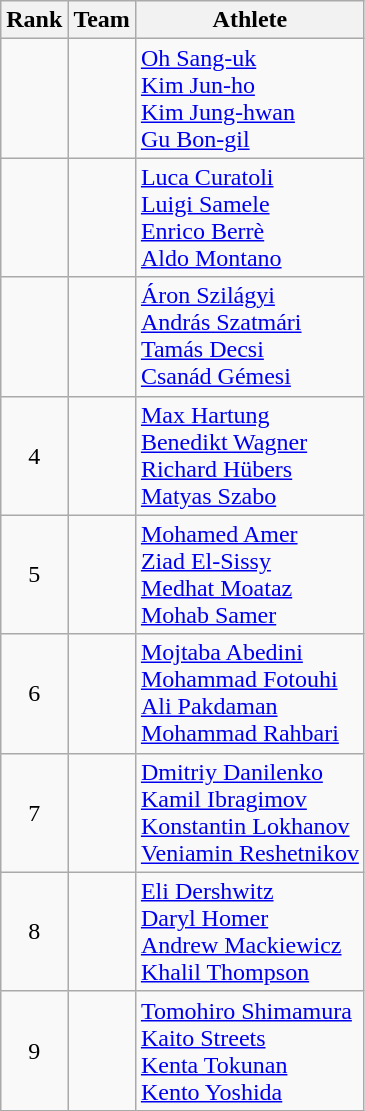<table class="wikitable sortable" style="text-align:center">
<tr>
<th>Rank</th>
<th>Team</th>
<th class="unsortable">Athlete</th>
</tr>
<tr>
<td></td>
<td align="left"></td>
<td align="left"><a href='#'>Oh Sang-uk</a><br><a href='#'>Kim Jun-ho</a><br><a href='#'>Kim Jung-hwan</a><br><a href='#'>Gu Bon-gil</a></td>
</tr>
<tr>
<td></td>
<td align="left"></td>
<td align="left"><a href='#'>Luca Curatoli</a><br><a href='#'>Luigi Samele</a><br><a href='#'>Enrico Berrè</a><br><a href='#'>Aldo Montano</a></td>
</tr>
<tr>
<td></td>
<td align="left"></td>
<td align="left"><a href='#'>Áron Szilágyi</a><br><a href='#'>András Szatmári</a><br><a href='#'>Tamás Decsi</a><br><a href='#'>Csanád Gémesi</a></td>
</tr>
<tr>
<td>4</td>
<td align="left"></td>
<td align="left"><a href='#'>Max Hartung</a><br><a href='#'>Benedikt Wagner</a><br><a href='#'>Richard Hübers</a><br><a href='#'>Matyas Szabo</a></td>
</tr>
<tr>
<td>5</td>
<td align="left"></td>
<td align="left"><a href='#'>Mohamed Amer</a><br><a href='#'>Ziad El-Sissy</a><br><a href='#'>Medhat Moataz</a><br><a href='#'>Mohab Samer</a></td>
</tr>
<tr>
<td>6</td>
<td align="left"></td>
<td align="left"><a href='#'>Mojtaba Abedini</a><br><a href='#'>Mohammad Fotouhi</a><br><a href='#'>Ali Pakdaman</a><br><a href='#'>Mohammad Rahbari</a></td>
</tr>
<tr>
<td>7</td>
<td align="left"></td>
<td align="left"><a href='#'>Dmitriy Danilenko</a><br><a href='#'>Kamil Ibragimov</a><br><a href='#'>Konstantin Lokhanov</a><br><a href='#'>Veniamin Reshetnikov</a></td>
</tr>
<tr>
<td>8</td>
<td align="left"></td>
<td align="left"><a href='#'>Eli Dershwitz</a><br><a href='#'>Daryl Homer</a><br><a href='#'>Andrew Mackiewicz</a><br><a href='#'>Khalil Thompson</a></td>
</tr>
<tr>
<td>9</td>
<td align="left"></td>
<td align="left"><a href='#'>Tomohiro Shimamura</a><br><a href='#'>Kaito Streets</a><br><a href='#'>Kenta Tokunan</a><br><a href='#'>Kento Yoshida</a></td>
</tr>
</table>
